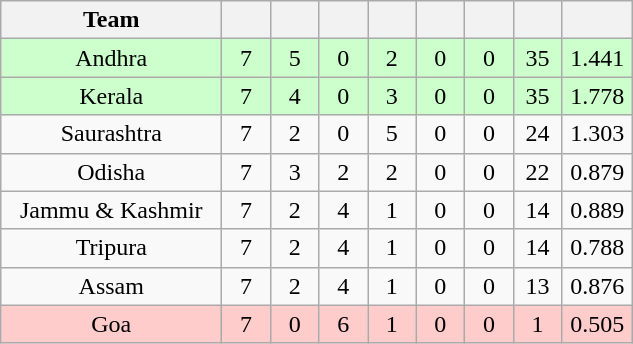<table class="wikitable" style="text-align:center">
<tr>
<th style="width:140px;">Team</th>
<th style="width:25px;"></th>
<th style="width:25px;"></th>
<th style="width:25px;"></th>
<th style="width:25px;"></th>
<th style="width:25px;"></th>
<th style="width:25px;"></th>
<th style="width:25px;"></th>
<th style="width:40px;"></th>
</tr>
<tr style="background:#cfc;">
<td>Andhra</td>
<td>7</td>
<td>5</td>
<td>0</td>
<td>2</td>
<td>0</td>
<td>0</td>
<td>35</td>
<td>1.441</td>
</tr>
<tr style="background:#cfc;">
<td>Kerala</td>
<td>7</td>
<td>4</td>
<td>0</td>
<td>3</td>
<td>0</td>
<td>0</td>
<td>35</td>
<td>1.778</td>
</tr>
<tr>
<td>Saurashtra</td>
<td>7</td>
<td>2</td>
<td>0</td>
<td>5</td>
<td>0</td>
<td>0</td>
<td>24</td>
<td>1.303</td>
</tr>
<tr>
<td>Odisha</td>
<td>7</td>
<td>3</td>
<td>2</td>
<td>2</td>
<td>0</td>
<td>0</td>
<td>22</td>
<td>0.879</td>
</tr>
<tr>
<td>Jammu & Kashmir</td>
<td>7</td>
<td>2</td>
<td>4</td>
<td>1</td>
<td>0</td>
<td>0</td>
<td>14</td>
<td>0.889</td>
</tr>
<tr>
<td>Tripura</td>
<td>7</td>
<td>2</td>
<td>4</td>
<td>1</td>
<td>0</td>
<td>0</td>
<td>14</td>
<td>0.788</td>
</tr>
<tr>
<td>Assam</td>
<td>7</td>
<td>2</td>
<td>4</td>
<td>1</td>
<td>0</td>
<td>0</td>
<td>13</td>
<td>0.876</td>
</tr>
<tr style="background:#fcc">
<td>Goa</td>
<td>7</td>
<td>0</td>
<td>6</td>
<td>1</td>
<td>0</td>
<td>0</td>
<td>1</td>
<td>0.505</td>
</tr>
</table>
